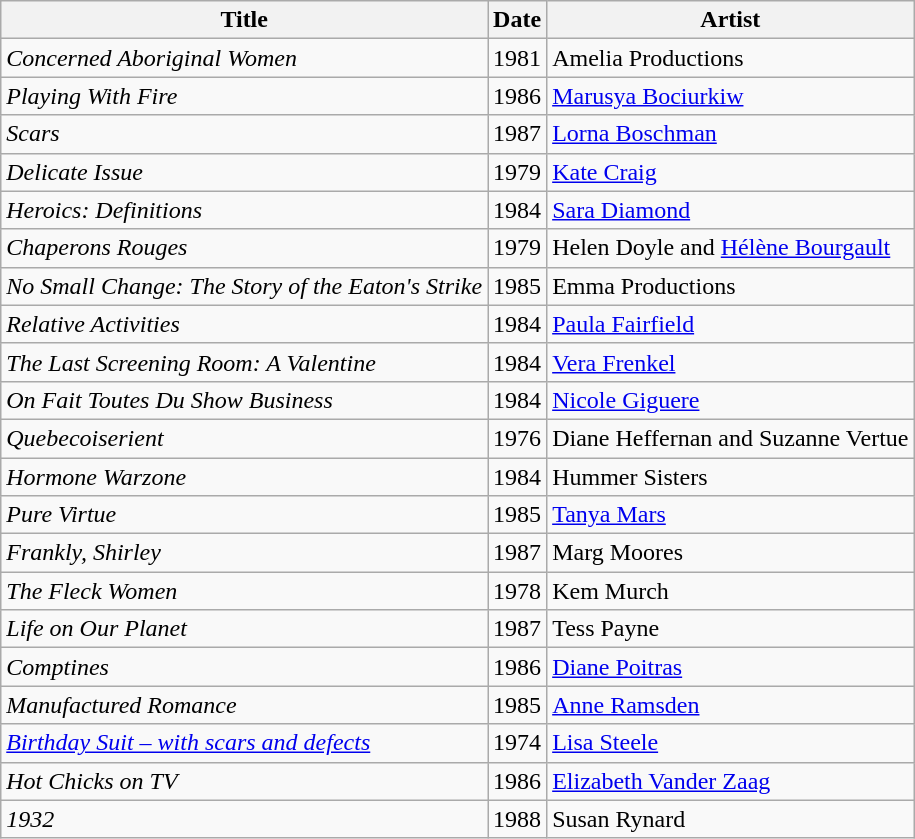<table class="wikitable">
<tr>
<th>Title</th>
<th>Date</th>
<th>Artist</th>
</tr>
<tr>
<td><em>Concerned Aboriginal Women</em></td>
<td>1981</td>
<td>Amelia Productions</td>
</tr>
<tr>
<td><em>Playing With Fire</em></td>
<td>1986</td>
<td><a href='#'>Marusya Bociurkiw</a></td>
</tr>
<tr>
<td><em>Scars</em></td>
<td>1987</td>
<td><a href='#'>Lorna Boschman</a></td>
</tr>
<tr>
<td><em>Delicate Issue</em></td>
<td>1979</td>
<td><a href='#'>Kate Craig</a></td>
</tr>
<tr>
<td><em>Heroics: Definitions</em></td>
<td>1984</td>
<td><a href='#'>Sara Diamond</a></td>
</tr>
<tr>
<td><em>Chaperons Rouges</em></td>
<td>1979</td>
<td>Helen Doyle and <a href='#'>Hélène Bourgault</a></td>
</tr>
<tr>
<td><em>No Small Change: The Story of the Eaton's Strike</em></td>
<td>1985</td>
<td>Emma Productions</td>
</tr>
<tr>
<td><em>Relative Activities</em></td>
<td>1984</td>
<td><a href='#'>Paula Fairfield</a></td>
</tr>
<tr>
<td><em>The Last Screening Room: A Valentine</em></td>
<td>1984</td>
<td><a href='#'>Vera Frenkel</a></td>
</tr>
<tr>
<td><em>On Fait Toutes Du Show Business</em></td>
<td>1984</td>
<td><a href='#'>Nicole Giguere</a></td>
</tr>
<tr>
<td><em>Quebecoiserient</em></td>
<td>1976</td>
<td>Diane Heffernan and Suzanne Vertue</td>
</tr>
<tr>
<td><em>Hormone Warzone</em></td>
<td>1984</td>
<td>Hummer Sisters</td>
</tr>
<tr>
<td><em>Pure Virtue</em></td>
<td>1985</td>
<td><a href='#'>Tanya Mars</a></td>
</tr>
<tr>
<td><em>Frankly, Shirley</em></td>
<td>1987</td>
<td>Marg Moores</td>
</tr>
<tr>
<td><em>The Fleck Women</em></td>
<td>1978</td>
<td>Kem Murch</td>
</tr>
<tr>
<td><em>Life on Our Planet</em></td>
<td>1987</td>
<td>Tess Payne</td>
</tr>
<tr>
<td><em>Comptines</em></td>
<td>1986</td>
<td><a href='#'>Diane Poitras</a></td>
</tr>
<tr>
<td><em>Manufactured Romance</em></td>
<td>1985</td>
<td><a href='#'>Anne Ramsden</a></td>
</tr>
<tr>
<td><em><a href='#'>Birthday Suit – with scars and defects</a></em></td>
<td>1974</td>
<td><a href='#'>Lisa Steele</a></td>
</tr>
<tr>
<td><em>Hot Chicks on TV</em></td>
<td>1986</td>
<td><a href='#'>Elizabeth Vander Zaag</a></td>
</tr>
<tr>
<td><em>1932</em></td>
<td>1988</td>
<td>Susan Rynard</td>
</tr>
</table>
